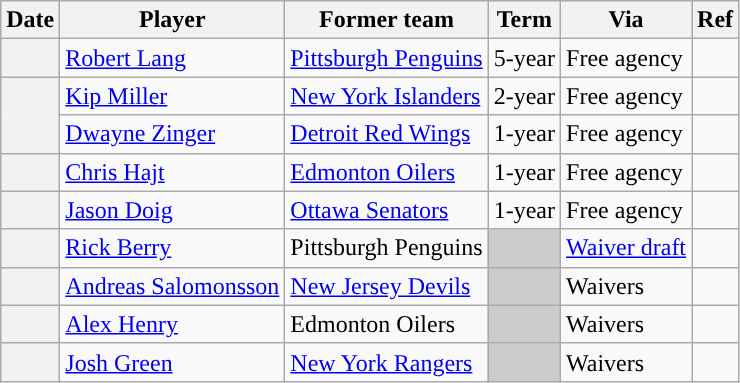<table class="wikitable plainrowheaders">
<tr style="background:#ddd; text-align:center;">
<th>Date</th>
<th>Player</th>
<th>Former team</th>
<th>Term</th>
<th>Via</th>
<th>Ref</th>
</tr>
<tr>
<th scope="row"></th>
<td><a href='#'>Robert Lang</a></td>
<td><a href='#'>Pittsburgh Penguins</a></td>
<td>5-year</td>
<td>Free agency</td>
<td></td>
</tr>
<tr>
<th scope="row" rowspan=2></th>
<td><a href='#'>Kip Miller</a></td>
<td><a href='#'>New York Islanders</a></td>
<td>2-year</td>
<td>Free agency</td>
<td></td>
</tr>
<tr>
<td><a href='#'>Dwayne Zinger</a></td>
<td><a href='#'>Detroit Red Wings</a></td>
<td>1-year</td>
<td>Free agency</td>
<td></td>
</tr>
<tr>
<th scope="row"></th>
<td><a href='#'>Chris Hajt</a></td>
<td><a href='#'>Edmonton Oilers</a></td>
<td>1-year</td>
<td>Free agency</td>
<td></td>
</tr>
<tr>
<th scope="row"></th>
<td><a href='#'>Jason Doig</a></td>
<td><a href='#'>Ottawa Senators</a></td>
<td>1-year</td>
<td>Free agency</td>
<td></td>
</tr>
<tr>
<th scope="row"></th>
<td><a href='#'>Rick Berry</a></td>
<td>Pittsburgh Penguins</td>
<td style="background:#ccc"></td>
<td><a href='#'>Waiver draft</a></td>
<td></td>
</tr>
<tr>
<th scope="row"></th>
<td><a href='#'>Andreas Salomonsson</a></td>
<td><a href='#'>New Jersey Devils</a></td>
<td style="background:#ccc"></td>
<td>Waivers</td>
<td></td>
</tr>
<tr>
<th scope="row"></th>
<td><a href='#'>Alex Henry</a></td>
<td>Edmonton Oilers</td>
<td style="background:#ccc"></td>
<td>Waivers</td>
<td></td>
</tr>
<tr>
<th scope="row"></th>
<td><a href='#'>Josh Green</a></td>
<td><a href='#'>New York Rangers</a></td>
<td style="background:#ccc"></td>
<td>Waivers</td>
<td></td>
</tr>
</table>
